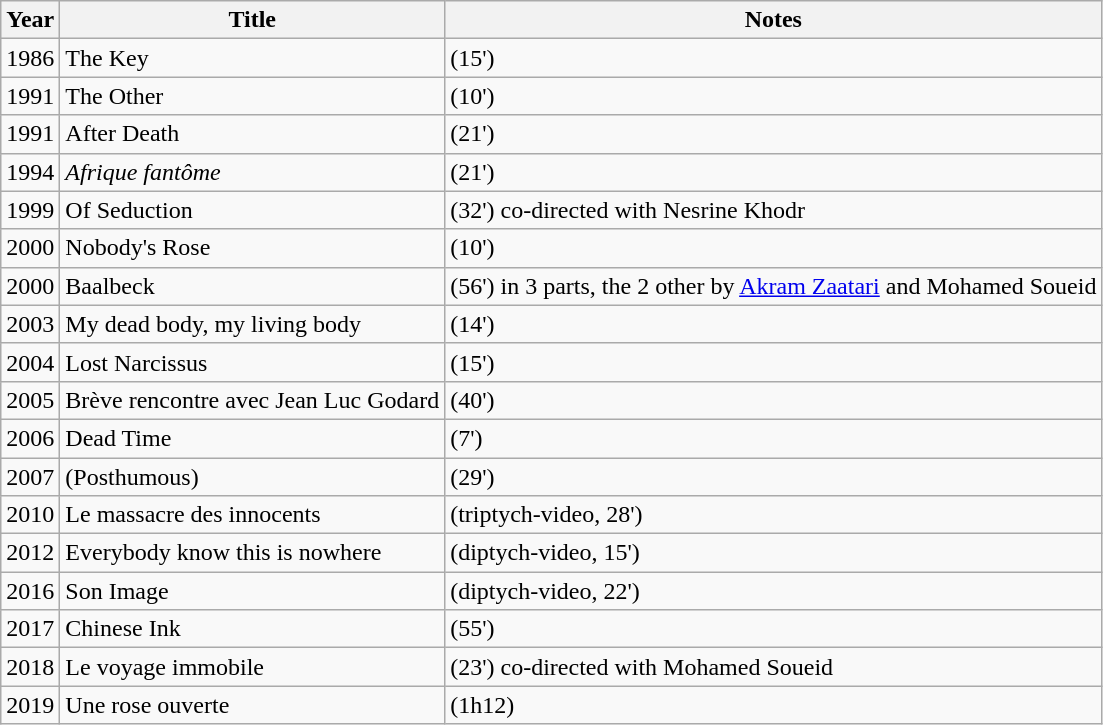<table class="wikitable sortable">
<tr>
<th>Year</th>
<th>Title</th>
<th>Notes</th>
</tr>
<tr>
<td>1986</td>
<td>The Key</td>
<td>(15')</td>
</tr>
<tr>
<td>1991</td>
<td>The Other</td>
<td>(10')</td>
</tr>
<tr>
<td>1991</td>
<td>After Death</td>
<td>(21')</td>
</tr>
<tr>
<td>1994</td>
<td><em>Afrique fantôme</em></td>
<td>(21')</td>
</tr>
<tr>
<td>1999</td>
<td>Of Seduction</td>
<td>(32') co-directed with Nesrine Khodr</td>
</tr>
<tr>
<td>2000</td>
<td>Nobody's Rose</td>
<td>(10')</td>
</tr>
<tr>
<td>2000</td>
<td>Baalbeck</td>
<td>(56') in 3 parts, the 2 other by <a href='#'>Akram Zaatari</a> and Mohamed Soueid</td>
</tr>
<tr>
<td>2003</td>
<td>My dead body, my living body</td>
<td>(14')</td>
</tr>
<tr>
<td>2004</td>
<td>Lost Narcissus</td>
<td>(15')</td>
</tr>
<tr>
<td>2005</td>
<td>Brève rencontre avec Jean Luc Godard</td>
<td>(40')</td>
</tr>
<tr>
<td>2006</td>
<td>Dead Time</td>
<td>(7')</td>
</tr>
<tr>
<td>2007</td>
<td>(Posthumous)</td>
<td>(29')</td>
</tr>
<tr>
<td>2010</td>
<td>Le massacre des innocents</td>
<td>(triptych-video, 28')</td>
</tr>
<tr>
<td>2012</td>
<td>Everybody know this is nowhere</td>
<td>(diptych-video, 15')</td>
</tr>
<tr>
<td>2016</td>
<td>Son Image</td>
<td>(diptych-video, 22')</td>
</tr>
<tr>
<td>2017</td>
<td>Chinese Ink</td>
<td>(55')</td>
</tr>
<tr>
<td>2018</td>
<td>Le voyage immobile</td>
<td>(23') co-directed with Mohamed Soueid</td>
</tr>
<tr>
<td>2019</td>
<td>Une rose ouverte</td>
<td>(1h12)</td>
</tr>
</table>
